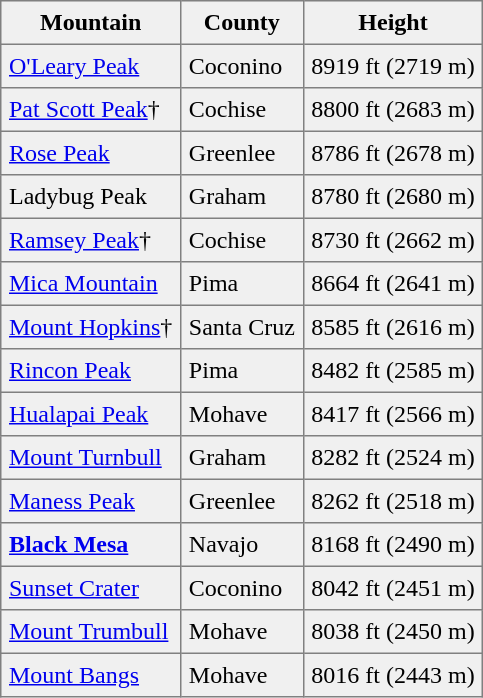<table border=1 cellspacing=0 cellpadding=5 style="border-collapse: collapse; background:#f0f0f0;">
<tr>
<th>Mountain</th>
<th>County</th>
<th>Height</th>
</tr>
<tr>
<td><a href='#'>O'Leary Peak</a></td>
<td>Coconino</td>
<td>8919 ft (2719 m)</td>
</tr>
<tr>
<td><a href='#'>Pat Scott Peak</a>†</td>
<td>Cochise</td>
<td>8800 ft (2683 m)</td>
</tr>
<tr>
<td><a href='#'>Rose Peak</a></td>
<td>Greenlee</td>
<td>8786 ft (2678 m)</td>
</tr>
<tr>
<td>Ladybug Peak</td>
<td>Graham</td>
<td>8780 ft (2680 m)</td>
</tr>
<tr>
<td><a href='#'>Ramsey Peak</a>†</td>
<td>Cochise</td>
<td>8730 ft (2662 m)</td>
</tr>
<tr>
<td><a href='#'>Mica Mountain</a></td>
<td>Pima</td>
<td>8664 ft (2641 m)</td>
</tr>
<tr>
<td><a href='#'>Mount Hopkins</a>†</td>
<td>Santa Cruz</td>
<td>8585 ft (2616 m)</td>
</tr>
<tr>
<td><a href='#'>Rincon Peak</a></td>
<td>Pima</td>
<td>8482 ft (2585 m)</td>
</tr>
<tr>
<td><a href='#'>Hualapai Peak</a></td>
<td>Mohave</td>
<td>8417 ft (2566 m)</td>
</tr>
<tr>
<td><a href='#'>Mount Turnbull</a></td>
<td>Graham</td>
<td>8282 ft (2524 m)</td>
</tr>
<tr>
<td><a href='#'>Maness Peak</a></td>
<td>Greenlee</td>
<td>8262 ft (2518 m)</td>
</tr>
<tr>
<td><strong><a href='#'>Black Mesa</a></strong></td>
<td>Navajo</td>
<td>8168 ft (2490 m)</td>
</tr>
<tr>
<td><a href='#'>Sunset Crater</a></td>
<td>Coconino</td>
<td>8042 ft (2451 m)</td>
</tr>
<tr>
<td><a href='#'>Mount Trumbull</a></td>
<td>Mohave</td>
<td>8038 ft (2450 m)</td>
</tr>
<tr>
<td><a href='#'>Mount Bangs</a></td>
<td>Mohave</td>
<td>8016 ft (2443 m)</td>
</tr>
</table>
